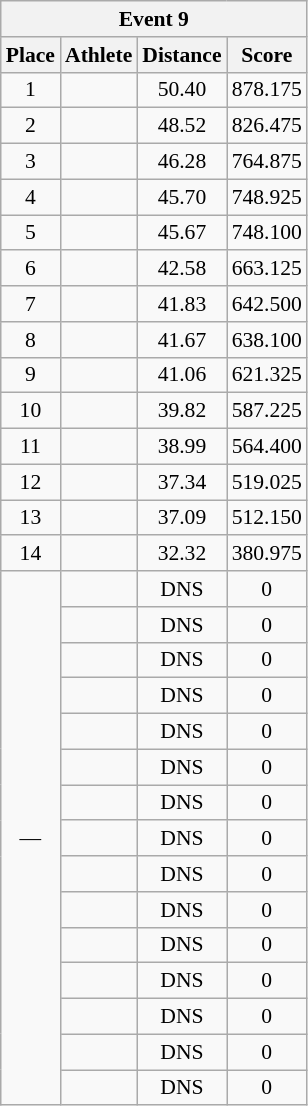<table class=wikitable style="font-size:90%">
<tr>
<th colspan=4><strong>Event 9</strong></th>
</tr>
<tr>
<th>Place</th>
<th>Athlete</th>
<th>Distance</th>
<th>Score</th>
</tr>
<tr align=center>
<td>1</td>
<td align=left></td>
<td>50.40</td>
<td>878.175</td>
</tr>
<tr align=center>
<td>2</td>
<td align=left></td>
<td>48.52</td>
<td>826.475</td>
</tr>
<tr align=center>
<td>3</td>
<td align=left></td>
<td>46.28</td>
<td>764.875</td>
</tr>
<tr align=center>
<td>4</td>
<td align=left></td>
<td>45.70</td>
<td>748.925</td>
</tr>
<tr align=center>
<td>5</td>
<td align=left></td>
<td>45.67</td>
<td>748.100</td>
</tr>
<tr align=center>
<td>6</td>
<td align=left></td>
<td>42.58</td>
<td>663.125</td>
</tr>
<tr align=center>
<td>7</td>
<td align=left></td>
<td>41.83</td>
<td>642.500</td>
</tr>
<tr align=center>
<td>8</td>
<td align=left></td>
<td>41.67</td>
<td>638.100</td>
</tr>
<tr align=center>
<td>9</td>
<td align=left></td>
<td>41.06</td>
<td>621.325</td>
</tr>
<tr align=center>
<td>10</td>
<td align=left></td>
<td>39.82</td>
<td>587.225</td>
</tr>
<tr align=center>
<td>11</td>
<td align=left></td>
<td>38.99</td>
<td>564.400</td>
</tr>
<tr align=center>
<td>12</td>
<td align=left></td>
<td>37.34</td>
<td>519.025</td>
</tr>
<tr align=center>
<td>13</td>
<td align=left></td>
<td>37.09</td>
<td>512.150</td>
</tr>
<tr align=center>
<td>14</td>
<td align=left></td>
<td>32.32</td>
<td>380.975</td>
</tr>
<tr align=center>
<td rowspan=15>—</td>
<td align=left></td>
<td>DNS</td>
<td>0</td>
</tr>
<tr align=center>
<td align=left></td>
<td>DNS</td>
<td>0</td>
</tr>
<tr align=center>
<td align=left></td>
<td>DNS</td>
<td>0</td>
</tr>
<tr align=center>
<td align=left></td>
<td>DNS</td>
<td>0</td>
</tr>
<tr align=center>
<td align=left></td>
<td>DNS</td>
<td>0</td>
</tr>
<tr align=center>
<td align=left></td>
<td>DNS</td>
<td>0</td>
</tr>
<tr align=center>
<td align=left></td>
<td>DNS</td>
<td>0</td>
</tr>
<tr align=center>
<td align=left></td>
<td>DNS</td>
<td>0</td>
</tr>
<tr align=center>
<td align=left></td>
<td>DNS</td>
<td>0</td>
</tr>
<tr align=center>
<td align=left></td>
<td>DNS</td>
<td>0</td>
</tr>
<tr align=center>
<td align=left></td>
<td>DNS</td>
<td>0</td>
</tr>
<tr align=center>
<td align=left></td>
<td>DNS</td>
<td>0</td>
</tr>
<tr align=center>
<td align=left></td>
<td>DNS</td>
<td>0</td>
</tr>
<tr align=center>
<td align=left></td>
<td>DNS</td>
<td>0</td>
</tr>
<tr align=center>
<td align=left></td>
<td>DNS</td>
<td>0</td>
</tr>
</table>
